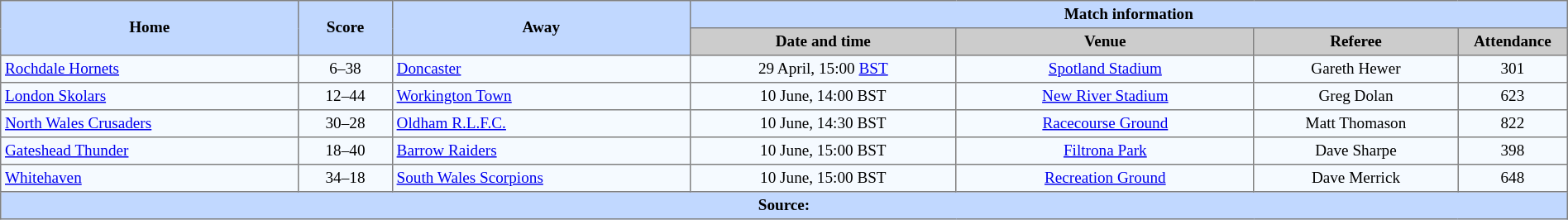<table border=1 style="border-collapse:collapse; font-size:80%; text-align:center;" cellpadding=3 cellspacing=0 width=100%>
<tr bgcolor=#C1D8FF>
<th rowspan=2 width=19%>Home</th>
<th rowspan=2 width=6%>Score</th>
<th rowspan=2 width=19%>Away</th>
<th colspan=6>Match information</th>
</tr>
<tr bgcolor=#CCCCCC>
<th width=17%>Date and time</th>
<th width=19%>Venue</th>
<th width=13%>Referee</th>
<th width=7%>Attendance</th>
</tr>
<tr bgcolor=#F5FAFF>
<td align=left> <a href='#'>Rochdale Hornets</a></td>
<td>6–38</td>
<td align=left> <a href='#'>Doncaster</a></td>
<td>29 April, 15:00 <a href='#'>BST</a></td>
<td><a href='#'>Spotland Stadium</a></td>
<td>Gareth Hewer</td>
<td>301</td>
</tr>
<tr bgcolor=#F5FAFF>
<td align=left> <a href='#'>London Skolars</a></td>
<td>12–44</td>
<td align=left> <a href='#'>Workington Town</a></td>
<td>10 June, 14:00 BST</td>
<td><a href='#'>New River Stadium</a></td>
<td>Greg Dolan</td>
<td>623</td>
</tr>
<tr bgcolor=#F5FAFF>
<td align=left> <a href='#'>North Wales Crusaders</a></td>
<td>30–28</td>
<td align=left> <a href='#'>Oldham R.L.F.C.</a></td>
<td>10 June, 14:30 BST</td>
<td><a href='#'>Racecourse Ground</a></td>
<td>Matt Thomason</td>
<td>822</td>
</tr>
<tr bgcolor=#F5FAFF>
<td align=left> <a href='#'>Gateshead Thunder</a></td>
<td>18–40</td>
<td align=left> <a href='#'>Barrow Raiders</a></td>
<td>10 June, 15:00 BST</td>
<td><a href='#'>Filtrona Park</a></td>
<td>Dave Sharpe</td>
<td>398</td>
</tr>
<tr bgcolor=#F5FAFF>
<td align=left> <a href='#'>Whitehaven</a></td>
<td>34–18</td>
<td align=left> <a href='#'>South Wales Scorpions</a></td>
<td>10 June, 15:00 BST</td>
<td><a href='#'>Recreation Ground</a></td>
<td>Dave Merrick</td>
<td>648</td>
</tr>
<tr bgcolor=#C1D8FF>
<th colspan=12>Source:</th>
</tr>
</table>
